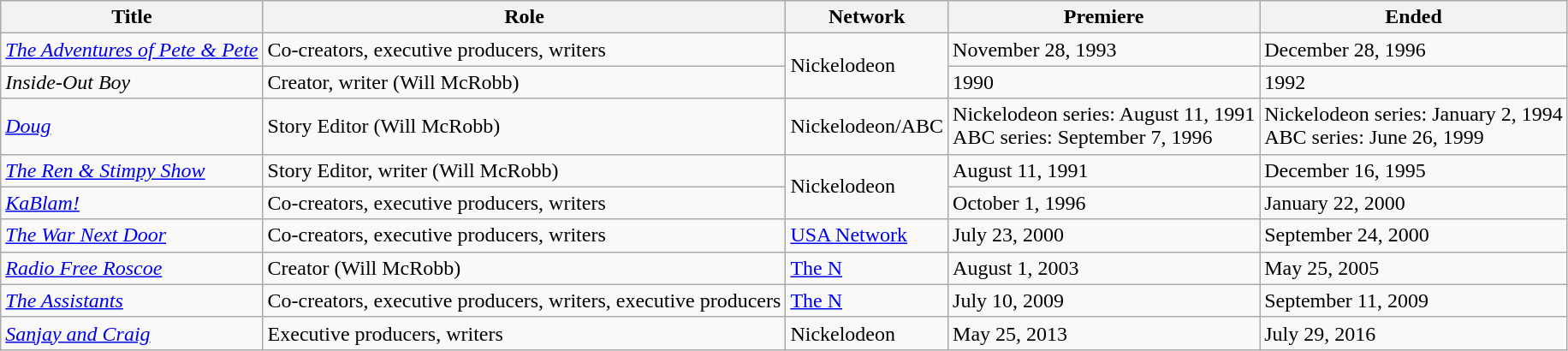<table class="wikitable">
<tr>
<th>Title</th>
<th>Role</th>
<th>Network</th>
<th>Premiere</th>
<th>Ended</th>
</tr>
<tr>
<td><em><a href='#'>The Adventures of Pete & Pete</a></em></td>
<td>Co-creators, executive producers, writers</td>
<td rowspan="2">Nickelodeon</td>
<td>November 28, 1993</td>
<td>December 28, 1996</td>
</tr>
<tr>
<td><em>Inside-Out Boy</em></td>
<td>Creator, writer (Will McRobb)</td>
<td>1990</td>
<td>1992</td>
</tr>
<tr>
<td><em><a href='#'>Doug</a></em></td>
<td>Story Editor (Will McRobb)</td>
<td>Nickelodeon/ABC</td>
<td>Nickelodeon series: August 11, 1991<br>ABC series: September 7, 1996</td>
<td>Nickelodeon series: January 2, 1994<br>ABC series: June 26, 1999</td>
</tr>
<tr>
<td><em><a href='#'>The Ren & Stimpy Show</a></em></td>
<td>Story Editor, writer (Will McRobb)</td>
<td rowspan="2">Nickelodeon</td>
<td>August 11, 1991</td>
<td>December 16, 1995</td>
</tr>
<tr>
<td><em><a href='#'>KaBlam!</a></em></td>
<td>Co-creators, executive producers, writers</td>
<td>October 1, 1996</td>
<td>January 22, 2000</td>
</tr>
<tr>
<td><em><a href='#'>The War Next Door</a></em></td>
<td>Co-creators, executive producers, writers</td>
<td><a href='#'>USA Network</a></td>
<td>July 23, 2000</td>
<td>September 24, 2000</td>
</tr>
<tr>
<td><em><a href='#'>Radio Free Roscoe</a></em></td>
<td>Creator (Will McRobb)</td>
<td><a href='#'>The N</a></td>
<td>August 1, 2003</td>
<td>May 25, 2005</td>
</tr>
<tr>
<td><em><a href='#'>The Assistants</a></em></td>
<td>Co-creators, executive producers, writers, executive producers</td>
<td><a href='#'>The N</a></td>
<td>July 10, 2009</td>
<td>September 11, 2009</td>
</tr>
<tr>
<td><em><a href='#'>Sanjay and Craig</a></em></td>
<td>Executive producers, writers</td>
<td>Nickelodeon</td>
<td>May 25, 2013</td>
<td>July 29, 2016</td>
</tr>
</table>
